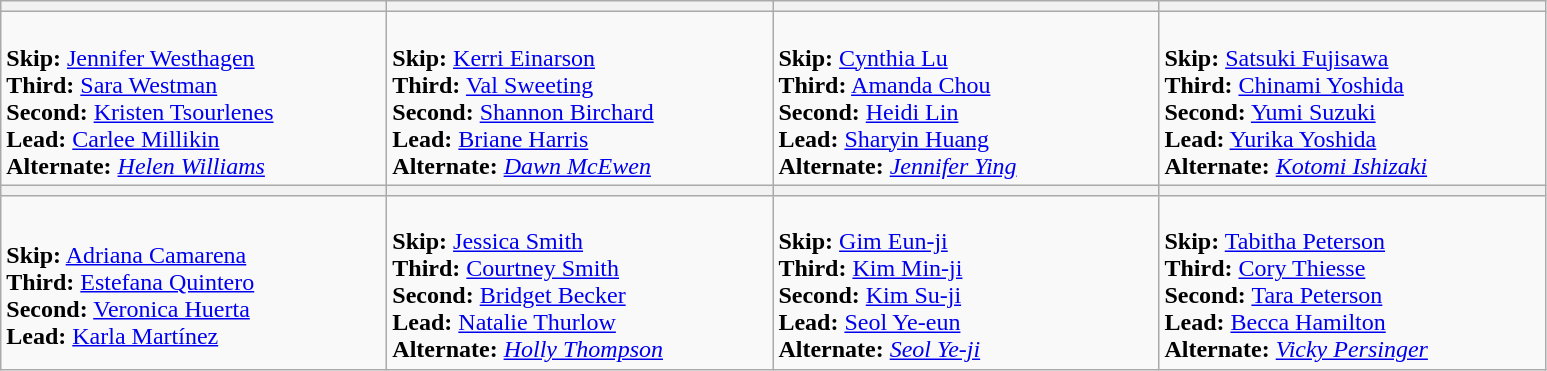<table class="wikitable">
<tr>
<th width=250></th>
<th width=250></th>
<th width=250></th>
<th width=250></th>
</tr>
<tr>
<td><br><strong>Skip:</strong> <a href='#'>Jennifer Westhagen</a><br>
<strong>Third:</strong> <a href='#'>Sara Westman</a><br>
<strong>Second:</strong> <a href='#'>Kristen Tsourlenes</a><br>
<strong>Lead:</strong> <a href='#'>Carlee Millikin</a><br>
<strong>Alternate:</strong> <em><a href='#'>Helen Williams</a></em></td>
<td><br><strong>Skip:</strong> <a href='#'>Kerri Einarson</a><br>
<strong>Third:</strong> <a href='#'>Val Sweeting</a><br>
<strong>Second:</strong> <a href='#'>Shannon Birchard</a><br>
<strong>Lead:</strong> <a href='#'>Briane Harris</a><br>
<strong>Alternate:</strong> <em><a href='#'>Dawn McEwen</a></em></td>
<td><br><strong>Skip:</strong> <a href='#'>Cynthia Lu</a><br>
<strong>Third:</strong> <a href='#'>Amanda Chou</a><br>
<strong>Second:</strong> <a href='#'>Heidi Lin</a><br>
<strong>Lead:</strong> <a href='#'>Sharyin Huang</a><br>
<strong>Alternate:</strong> <em><a href='#'>Jennifer Ying</a></em></td>
<td><br><strong>Skip:</strong> <a href='#'>Satsuki Fujisawa</a><br>
<strong>Third:</strong> <a href='#'>Chinami Yoshida</a><br>
<strong>Second:</strong> <a href='#'>Yumi Suzuki</a><br>
<strong>Lead:</strong> <a href='#'>Yurika Yoshida</a><br>
<strong>Alternate:</strong> <em><a href='#'>Kotomi Ishizaki</a></em></td>
</tr>
<tr>
<th width=250></th>
<th width=250></th>
<th width=250></th>
<th width=250></th>
</tr>
<tr>
<td><br><strong>Skip:</strong> <a href='#'>Adriana Camarena</a><br>
<strong>Third:</strong> <a href='#'>Estefana Quintero</a><br>
<strong>Second:</strong> <a href='#'>Veronica Huerta</a><br>
<strong>Lead:</strong> <a href='#'>Karla Martínez</a></td>
<td><br><strong>Skip:</strong> <a href='#'>Jessica Smith</a><br>
<strong>Third:</strong> <a href='#'>Courtney Smith</a><br>
<strong>Second:</strong> <a href='#'>Bridget Becker</a><br>
<strong>Lead:</strong> <a href='#'>Natalie Thurlow</a><br>
<strong>Alternate:</strong> <em><a href='#'>Holly Thompson</a></em></td>
<td><br><strong>Skip:</strong> <a href='#'>Gim Eun-ji</a><br>
<strong>Third:</strong> <a href='#'>Kim Min-ji</a><br>
<strong>Second:</strong> <a href='#'>Kim Su-ji</a><br>
<strong>Lead:</strong> <a href='#'>Seol Ye-eun</a><br>
<strong>Alternate:</strong> <em><a href='#'>Seol Ye-ji</a></em></td>
<td><br><strong>Skip:</strong> <a href='#'>Tabitha Peterson</a><br>
<strong>Third:</strong> <a href='#'>Cory Thiesse</a><br>
<strong>Second:</strong> <a href='#'>Tara Peterson</a><br>
<strong>Lead:</strong> <a href='#'>Becca Hamilton</a><br>
<strong>Alternate:</strong> <em><a href='#'>Vicky Persinger</a></em></td>
</tr>
</table>
